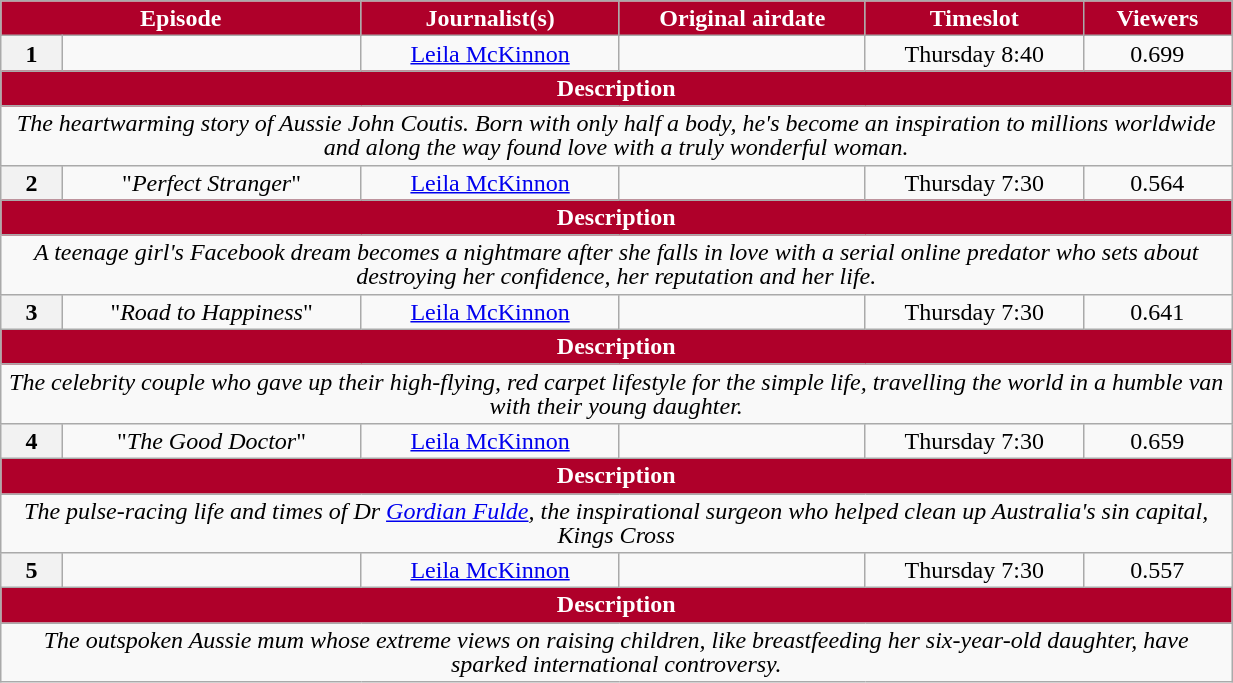<table class="wikitable"  style="text-align:center; line-height:16px; width:65%;">
<tr>
<th style="background:#AF002A; color:white;" colspan="2">Episode</th>
<th style="background:#AF002A; color:white;">Journalist(s)</th>
<th style="background:#AF002A; color:white;">Original airdate</th>
<th style="background:#AF002A; color:white;">Timeslot</th>
<th style="background:#AF002A; color:white;">Viewers<br><small></small></th>
</tr>
<tr>
<th style="width:05%;">1</th>
<td></td>
<td><a href='#'>Leila McKinnon</a></td>
<td></td>
<td>Thursday 8:40</td>
<td>0.699</td>
</tr>
<tr>
<th colspan=6 style="background:#AF002A; color:white;">Description</th>
</tr>
<tr>
<td colspan=6><em>The heartwarming story of Aussie John Coutis. Born with only half a body, he's become an inspiration to millions worldwide and along the way found love with a truly wonderful woman.</em></td>
</tr>
<tr>
<th style="width:05%;">2</th>
<td>"<em>Perfect Stranger</em>"</td>
<td><a href='#'>Leila McKinnon</a></td>
<td></td>
<td>Thursday 7:30</td>
<td>0.564</td>
</tr>
<tr>
<th colspan=6 style="background:#AF002A; color:white;">Description</th>
</tr>
<tr>
<td colspan=6><em>A teenage girl's Facebook dream becomes a nightmare after she falls in love with a serial online predator who sets about destroying her confidence, her reputation and her life.</em></td>
</tr>
<tr>
<th style="width:05%;">3</th>
<td>"<em>Road to Happiness</em>"</td>
<td><a href='#'>Leila McKinnon</a></td>
<td></td>
<td>Thursday 7:30</td>
<td>0.641</td>
</tr>
<tr>
<th colspan=6 style="background:#AF002A; color:white;">Description</th>
</tr>
<tr>
<td colspan=6><em>The celebrity couple who gave up their high-flying, red carpet lifestyle for the simple life, travelling the world in a humble van with their young daughter.</em></td>
</tr>
<tr>
<th style="width:05%;">4</th>
<td>"<em>The Good Doctor</em>"</td>
<td><a href='#'>Leila McKinnon</a></td>
<td></td>
<td>Thursday 7:30</td>
<td>0.659</td>
</tr>
<tr>
<th colspan=6 style="background:#AF002A; color:white;">Description</th>
</tr>
<tr>
<td colspan=6><em>The pulse-racing life and times of Dr <a href='#'>Gordian Fulde</a>, the inspirational surgeon who helped clean up Australia's sin capital, Kings Cross</em></td>
</tr>
<tr>
<th style="width:05%;">5</th>
<td></td>
<td><a href='#'>Leila McKinnon</a></td>
<td></td>
<td>Thursday 7:30</td>
<td>0.557</td>
</tr>
<tr>
<th colspan=6 style="background:#AF002A; color:white;">Description</th>
</tr>
<tr>
<td colspan=6><em>The outspoken Aussie mum whose extreme views on raising children, like breastfeeding her six-year-old daughter, have sparked international controversy.</em></td>
</tr>
</table>
